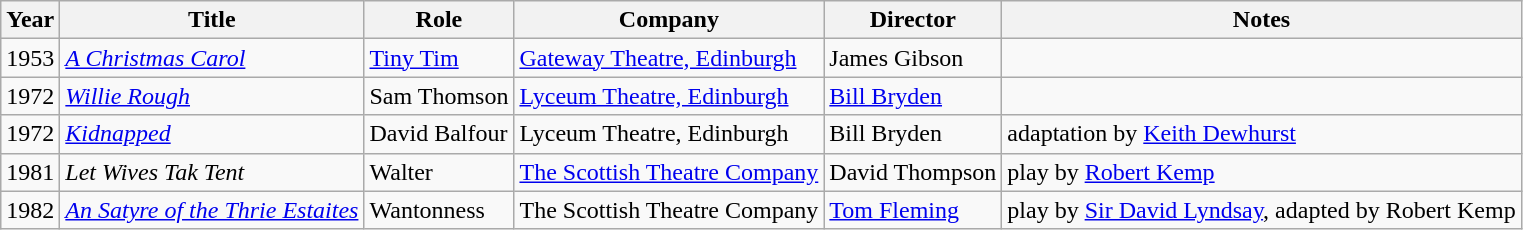<table class="wikitable">
<tr>
<th>Year</th>
<th>Title</th>
<th>Role</th>
<th>Company</th>
<th>Director</th>
<th>Notes</th>
</tr>
<tr>
<td>1953</td>
<td><em><a href='#'>A Christmas Carol</a></em></td>
<td><a href='#'>Tiny Tim</a></td>
<td><a href='#'>Gateway Theatre, Edinburgh</a></td>
<td>James Gibson</td>
<td></td>
</tr>
<tr>
<td>1972</td>
<td><em><a href='#'>Willie Rough</a></em></td>
<td>Sam Thomson</td>
<td><a href='#'>Lyceum Theatre, Edinburgh</a></td>
<td><a href='#'>Bill Bryden</a></td>
</tr>
<tr>
<td>1972</td>
<td><em><a href='#'>Kidnapped</a></em></td>
<td>David Balfour</td>
<td>Lyceum Theatre, Edinburgh</td>
<td>Bill Bryden</td>
<td>adaptation by <a href='#'>Keith Dewhurst</a></td>
</tr>
<tr>
<td>1981</td>
<td><em>Let Wives Tak Tent</em></td>
<td>Walter</td>
<td><a href='#'>The Scottish Theatre Company</a></td>
<td>David Thompson</td>
<td>play by <a href='#'>Robert Kemp</a></td>
</tr>
<tr>
<td>1982</td>
<td><em><a href='#'>An Satyre of the Thrie Estaites</a></em></td>
<td>Wantonness</td>
<td>The Scottish Theatre Company</td>
<td><a href='#'>Tom Fleming</a></td>
<td>play by <a href='#'>Sir David Lyndsay</a>, adapted by Robert Kemp</td>
</tr>
</table>
